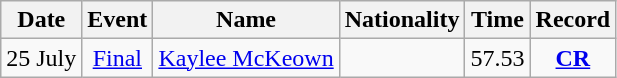<table class="wikitable" style=text-align:center>
<tr>
<th>Date</th>
<th>Event</th>
<th>Name</th>
<th>Nationality</th>
<th>Time</th>
<th>Record</th>
</tr>
<tr>
<td>25 July</td>
<td><a href='#'>Final</a></td>
<td align=left><a href='#'>Kaylee McKeown</a></td>
<td align=left></td>
<td>57.53</td>
<td><strong><a href='#'>CR</a></strong></td>
</tr>
</table>
